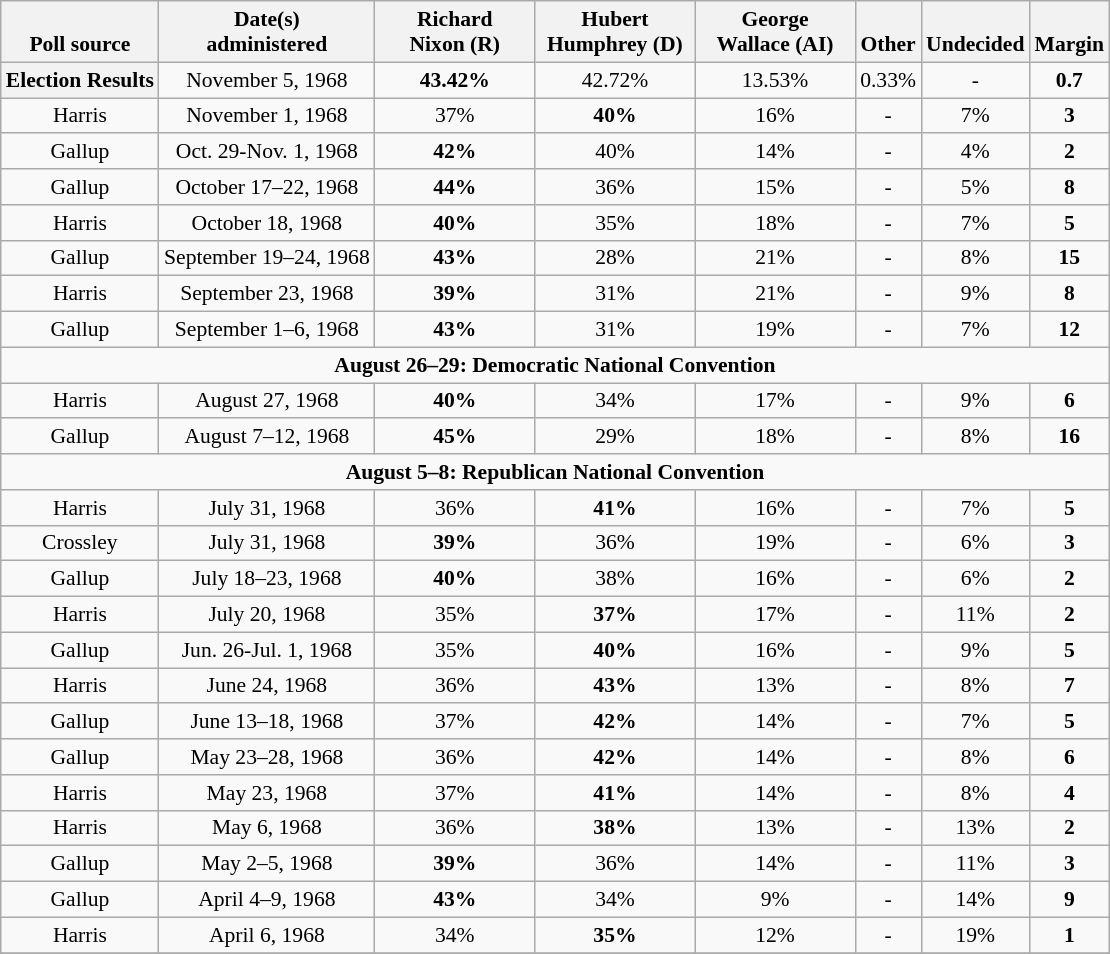<table class="wikitable sortable mw-collapsible mw-collapsed" style="text-align:center;font-size:90%;line-height:17px">
<tr valign= bottom>
<th>Poll source</th>
<th>Date(s)<br>administered</th>
<th class="unsortable" style="width:100px;">Richard<br>Nixon (R)</th>
<th class="unsortable" style="width:100px;">Hubert<br>Humphrey (D)</th>
<th class="unsortable" style="width:100px;">George<br>Wallace (AI)</th>
<th class="unsortable">Other</th>
<th class="unsortable">Undecided</th>
<th class="unsortable">Margin</th>
</tr>
<tr>
<th><strong>Election Results</strong></th>
<td>November 5, 1968</td>
<td align="center" ><strong>43.42%</strong></td>
<td align="center">42.72%</td>
<td align="center">13.53%</td>
<td align="center">0.33%</td>
<td align="center">-</td>
<td><strong>0.7</strong></td>
</tr>
<tr>
<td rowspan=1>Harris</td>
<td rowspan=1>November 1, 1968</td>
<td>37%</td>
<td><strong>40%</strong></td>
<td>16%</td>
<td>-</td>
<td>7%</td>
<td><strong>3</strong></td>
</tr>
<tr>
<td rowspan=1>Gallup</td>
<td rowspan=1>Oct. 29-Nov. 1, 1968</td>
<td><strong>42%</strong></td>
<td>40%</td>
<td>14%</td>
<td>-</td>
<td>4%</td>
<td><strong>2</strong></td>
</tr>
<tr>
<td rowspan=1>Gallup</td>
<td rowspan=1>October 17–22, 1968</td>
<td><strong>44%</strong></td>
<td>36%</td>
<td>15%</td>
<td>-</td>
<td>5%</td>
<td><strong>8</strong></td>
</tr>
<tr>
<td rowspan=1>Harris</td>
<td rowspan=1>October 18, 1968</td>
<td><strong>40%</strong></td>
<td>35%</td>
<td>18%</td>
<td>-</td>
<td>7%</td>
<td><strong>5</strong></td>
</tr>
<tr>
<td rowspan=1>Gallup</td>
<td rowspan=1>September 19–24, 1968</td>
<td><strong>43%</strong></td>
<td>28%</td>
<td>21%</td>
<td>-</td>
<td>8%</td>
<td><strong>15</strong></td>
</tr>
<tr>
<td rowspan=1>Harris</td>
<td rowspan=1>September 23, 1968</td>
<td><strong>39%</strong></td>
<td>31%</td>
<td>21%</td>
<td>-</td>
<td>9%</td>
<td><strong>8</strong></td>
</tr>
<tr>
<td rowspan=1>Gallup</td>
<td rowspan=1>September 1–6, 1968</td>
<td><strong>43%</strong></td>
<td>31%</td>
<td>19%</td>
<td>-</td>
<td>7%</td>
<td><strong>12</strong></td>
</tr>
<tr>
<td colspan="10" align="center"><strong>August 26–29: Democratic National Convention</strong></td>
</tr>
<tr>
<td rowspan=1>Harris</td>
<td rowspan=1>August 27, 1968</td>
<td><strong>40%</strong></td>
<td>34%</td>
<td>17%</td>
<td>-</td>
<td>9%</td>
<td><strong>6</strong></td>
</tr>
<tr>
<td rowspan=1>Gallup</td>
<td rowspan=1>August 7–12, 1968</td>
<td><strong>45%</strong></td>
<td>29%</td>
<td>18%</td>
<td>-</td>
<td>8%</td>
<td><strong>16</strong></td>
</tr>
<tr>
<td colspan="10" align="center"><strong>August 5–8: Republican National Convention</strong></td>
</tr>
<tr>
<td rowspan=1>Harris</td>
<td rowspan=1>July 31, 1968</td>
<td>36%</td>
<td><strong>41%</strong></td>
<td>16%</td>
<td>-</td>
<td>7%</td>
<td><strong>5</strong></td>
</tr>
<tr>
<td rowspan=1>Crossley</td>
<td rowspan=1>July 31, 1968</td>
<td><strong>39%</strong></td>
<td>36%</td>
<td>19%</td>
<td>-</td>
<td>6%</td>
<td><strong>3</strong></td>
</tr>
<tr>
<td rowspan=1>Gallup</td>
<td rowspan=1>July 18–23, 1968</td>
<td><strong>40%</strong></td>
<td>38%</td>
<td>16%</td>
<td>-</td>
<td>6%</td>
<td><strong>2</strong></td>
</tr>
<tr>
<td rowspan=1>Harris</td>
<td rowspan=1>July 20, 1968</td>
<td>35%</td>
<td><strong>37%</strong></td>
<td>17%</td>
<td>-</td>
<td>11%</td>
<td><strong>2</strong></td>
</tr>
<tr>
<td rowspan=1>Gallup</td>
<td rowspan=1>Jun. 26-Jul. 1, 1968</td>
<td>35%</td>
<td><strong>40%</strong></td>
<td>16%</td>
<td>-</td>
<td>9%</td>
<td><strong>5</strong></td>
</tr>
<tr>
<td rowspan=1>Harris</td>
<td rowspan=1>June 24, 1968</td>
<td>36%</td>
<td><strong>43%</strong></td>
<td>13%</td>
<td>-</td>
<td>8%</td>
<td><strong>7</strong></td>
</tr>
<tr>
<td rowspan=1>Gallup</td>
<td rowspan=1>June 13–18, 1968</td>
<td>37%</td>
<td><strong>42%</strong></td>
<td>14%</td>
<td>-</td>
<td>7%</td>
<td><strong>5</strong></td>
</tr>
<tr>
<td rowspan=1>Gallup</td>
<td rowspan=1>May 23–28, 1968</td>
<td>36%</td>
<td><strong>42%</strong></td>
<td>14%</td>
<td>-</td>
<td>8%</td>
<td><strong>6</strong></td>
</tr>
<tr>
<td rowspan=1>Harris</td>
<td rowspan=1>May 23, 1968</td>
<td>37%</td>
<td><strong>41%</strong></td>
<td>14%</td>
<td>-</td>
<td>8%</td>
<td><strong>4</strong></td>
</tr>
<tr>
<td rowspan=1>Harris</td>
<td rowspan=1>May 6, 1968</td>
<td>36%</td>
<td><strong>38%</strong></td>
<td>13%</td>
<td>-</td>
<td>13%</td>
<td><strong>2</strong></td>
</tr>
<tr>
<td rowspan=1>Gallup</td>
<td rowspan=1>May 2–5, 1968</td>
<td><strong>39%</strong></td>
<td>36%</td>
<td>14%</td>
<td>-</td>
<td>11%</td>
<td><strong>3</strong></td>
</tr>
<tr>
<td rowspan=1>Gallup</td>
<td rowspan=1>April 4–9, 1968</td>
<td><strong>43%</strong></td>
<td>34%</td>
<td>9%</td>
<td>-</td>
<td>14%</td>
<td><strong>9</strong></td>
</tr>
<tr>
<td rowspan=1>Harris</td>
<td rowspan=1>April 6, 1968</td>
<td>34%</td>
<td><strong>35%</strong></td>
<td>12%</td>
<td>-</td>
<td>19%</td>
<td><strong>1</strong></td>
</tr>
<tr>
</tr>
</table>
